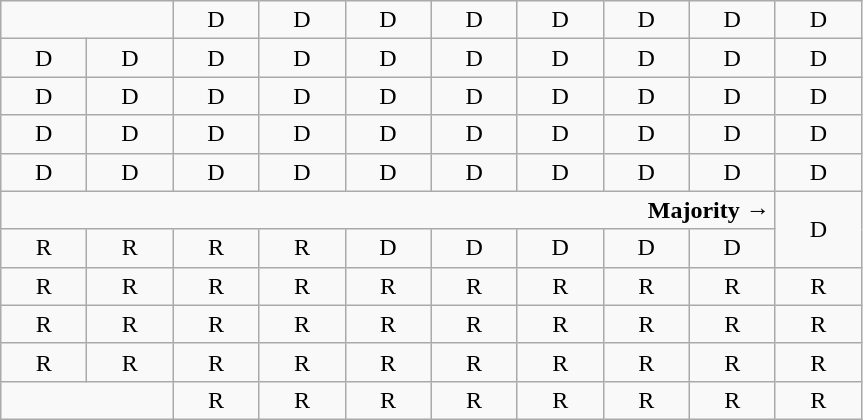<table class="wikitable" style="text-align:center">
<tr>
<td colspan="2"> </td>
<td>D</td>
<td>D</td>
<td>D</td>
<td>D</td>
<td>D</td>
<td>D</td>
<td>D</td>
<td>D</td>
</tr>
<tr>
<td width="50px" >D</td>
<td width="50px" >D</td>
<td width="50px" >D</td>
<td width="50px" >D</td>
<td width="50px" >D</td>
<td width="50px" >D</td>
<td width="50px" >D</td>
<td width="50px" >D</td>
<td width="50px" >D</td>
<td width="50px" >D</td>
</tr>
<tr>
<td>D</td>
<td>D</td>
<td>D</td>
<td>D</td>
<td>D</td>
<td>D</td>
<td>D</td>
<td>D</td>
<td>D</td>
<td>D</td>
</tr>
<tr>
<td>D<br></td>
<td>D</td>
<td>D</td>
<td>D</td>
<td>D</td>
<td>D</td>
<td>D</td>
<td>D</td>
<td>D</td>
<td>D</td>
</tr>
<tr>
<td>D<br></td>
<td>D<br></td>
<td>D<br></td>
<td>D<br></td>
<td>D<br></td>
<td>D<br></td>
<td>D<br></td>
<td>D<br></td>
<td>D<br></td>
<td>D<br></td>
</tr>
<tr>
<td colspan="9" style="text-align:right"><strong>Majority →</strong></td>
<td rowspan="2" >D<br></td>
</tr>
<tr>
<td>R<br></td>
<td>R<br></td>
<td>R<br></td>
<td>R<br></td>
<td>D<br></td>
<td>D<br></td>
<td>D<br></td>
<td>D<br></td>
<td>D<br></td>
</tr>
<tr>
<td>R<br></td>
<td>R<br></td>
<td>R<br></td>
<td>R<br></td>
<td>R<br></td>
<td>R<br></td>
<td>R<br></td>
<td>R<br></td>
<td>R<br></td>
<td>R<br></td>
</tr>
<tr>
<td>R</td>
<td>R</td>
<td>R</td>
<td>R</td>
<td>R</td>
<td>R</td>
<td>R<br></td>
<td>R<br></td>
<td>R<br></td>
<td>R<br></td>
</tr>
<tr>
<td>R</td>
<td>R</td>
<td>R</td>
<td>R</td>
<td>R</td>
<td>R</td>
<td>R</td>
<td>R</td>
<td>R</td>
<td>R</td>
</tr>
<tr>
<td colspan="2"></td>
<td>R</td>
<td>R</td>
<td>R</td>
<td>R</td>
<td>R</td>
<td>R</td>
<td>R</td>
<td>R</td>
</tr>
</table>
